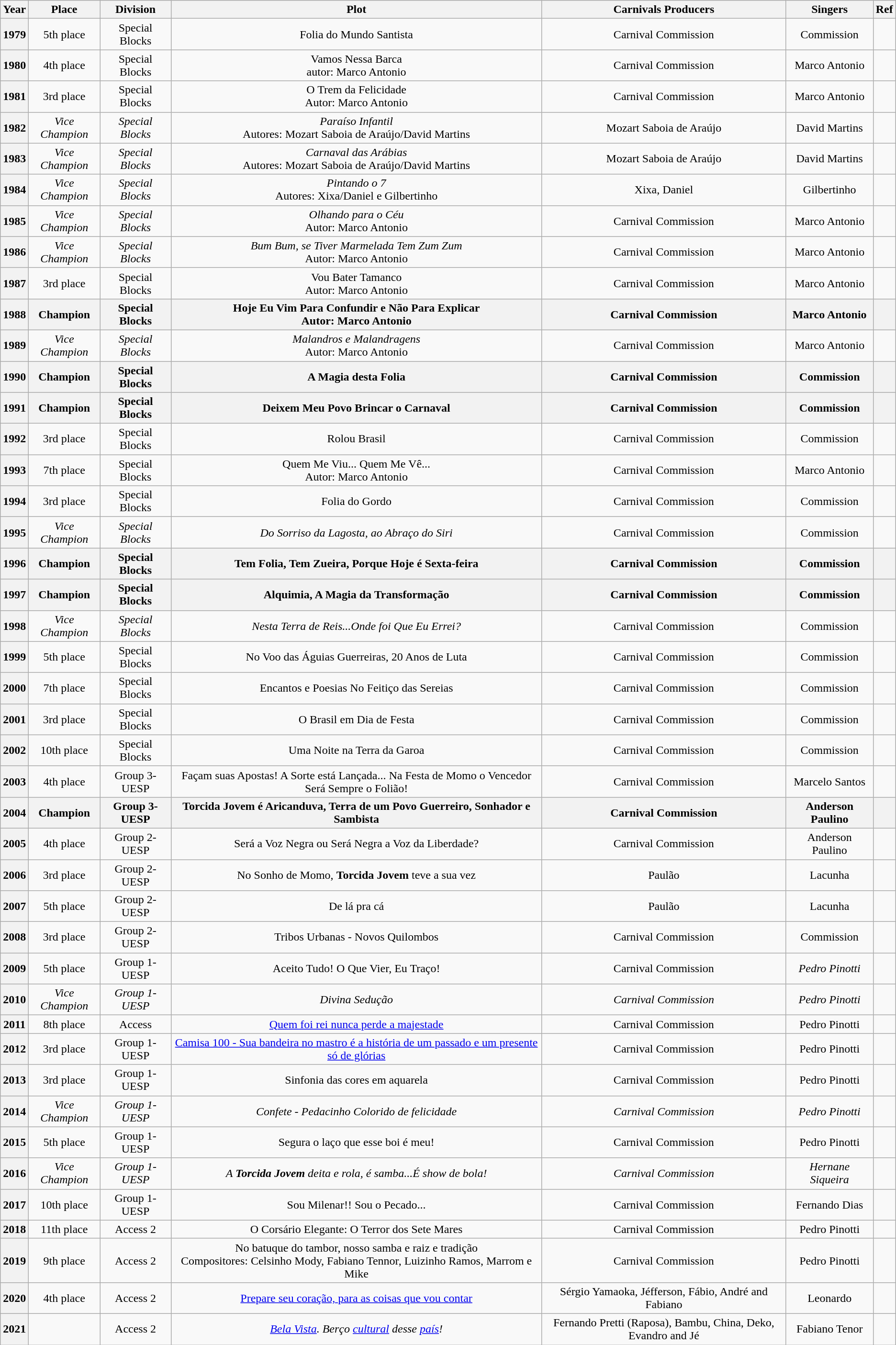<table class="wikitable sortable" style="text-align: center;">
<tr>
<th>Year</th>
<th>Place</th>
<th>Division</th>
<th>Plot</th>
<th>Carnivals Producers</th>
<th>Singers</th>
<th>Ref</th>
</tr>
<tr>
<th>1979</th>
<td>5th place</td>
<td>Special Blocks</td>
<td>Folia do Mundo Santista</td>
<td>Carnival Commission</td>
<td>Commission</td>
<td></td>
</tr>
<tr>
<th>1980</th>
<td>4th place</td>
<td>Special Blocks</td>
<td>Vamos Nessa Barca<br>autor: Marco Antonio</td>
<td>Carnival Commission</td>
<td>Marco Antonio</td>
<td></td>
</tr>
<tr>
<th>1981</th>
<td>3rd place</td>
<td>Special Blocks</td>
<td>O Trem da Felicidade<br>Autor: Marco Antonio</td>
<td>Carnival Commission</td>
<td>Marco Antonio</td>
<td></td>
</tr>
<tr>
<th>1982</th>
<td><em>Vice Champion</em></td>
<td><em>Special Blocks</em></td>
<td><em>Paraíso Infantil</em><br>Autores: Mozart Saboia de Araújo/David Martins</td>
<td>Mozart Saboia de Araújo</td>
<td>David Martins</td>
<td></td>
</tr>
<tr>
<th>1983</th>
<td><em>Vice Champion</em></td>
<td><em>Special Blocks</em></td>
<td><em>Carnaval das Arábias</em><br>Autores: Mozart Saboia de Araújo/David Martins</td>
<td>Mozart Saboia de Araújo</td>
<td>David Martins</td>
<td></td>
</tr>
<tr>
<th>1984</th>
<td><em>Vice Champion</em></td>
<td><em>Special Blocks</em></td>
<td><em>Pintando o 7</em><br>Autores: Xixa/Daniel e Gilbertinho</td>
<td>Xixa, Daniel</td>
<td>Gilbertinho</td>
<td></td>
</tr>
<tr>
<th>1985</th>
<td><em>Vice Champion</em></td>
<td><em>Special Blocks</em></td>
<td><em>Olhando para o Céu</em><br>Autor: Marco Antonio</td>
<td>Carnival Commission</td>
<td>Marco Antonio</td>
<td></td>
</tr>
<tr>
<th>1986</th>
<td><em>Vice Champion</em></td>
<td><em>Special Blocks</em></td>
<td><em>Bum Bum, se Tiver Marmelada Tem Zum Zum</em><br>Autor: Marco Antonio</td>
<td>Carnival Commission</td>
<td>Marco Antonio</td>
<td></td>
</tr>
<tr>
<th>1987</th>
<td>3rd place</td>
<td>Special Blocks</td>
<td>Vou Bater Tamanco<br>Autor: Marco Antonio</td>
<td>Carnival Commission</td>
<td>Marco Antonio</td>
<td></td>
</tr>
<tr>
<th>1988</th>
<th><strong>Champion</strong></th>
<th><strong>Special Blocks</strong></th>
<th><strong>Hoje Eu Vim Para Confundir e Não Para Explicar</strong><br>Autor: Marco Antonio</th>
<th>Carnival Commission</th>
<th>Marco Antonio</th>
<th></th>
</tr>
<tr>
<th>1989</th>
<td><em>Vice Champion</em></td>
<td><em>Special Blocks</em></td>
<td><em>Malandros e Malandragens</em><br>Autor: Marco Antonio</td>
<td>Carnival Commission</td>
<td>Marco Antonio</td>
<td></td>
</tr>
<tr>
<th>1990</th>
<th><strong>Champion</strong></th>
<th><strong>Special Blocks</strong></th>
<th><strong>A Magia desta Folia</strong></th>
<th>Carnival Commission</th>
<th>Commission</th>
<th></th>
</tr>
<tr>
<th>1991</th>
<th><strong>Champion</strong></th>
<th><strong>Special Blocks</strong></th>
<th><strong>Deixem Meu Povo Brincar o Carnaval</strong></th>
<th>Carnival Commission</th>
<th>Commission</th>
<th></th>
</tr>
<tr>
<th>1992</th>
<td>3rd place</td>
<td>Special Blocks</td>
<td>Rolou Brasil</td>
<td>Carnival Commission</td>
<td>Commission</td>
<td></td>
</tr>
<tr>
<th>1993</th>
<td>7th place</td>
<td>Special Blocks</td>
<td>Quem Me Viu... Quem Me Vê...<br>Autor: Marco Antonio</td>
<td>Carnival Commission</td>
<td>Marco Antonio</td>
<td></td>
</tr>
<tr>
<th>1994</th>
<td>3rd place</td>
<td>Special Blocks</td>
<td>Folia do Gordo</td>
<td>Carnival Commission</td>
<td>Commission</td>
<td></td>
</tr>
<tr>
<th>1995</th>
<td><em>Vice Champion</em></td>
<td><em>Special Blocks</em></td>
<td><em>Do Sorriso da Lagosta, ao Abraço do Siri</em></td>
<td>Carnival Commission</td>
<td>Commission</td>
<td></td>
</tr>
<tr>
<th>1996</th>
<th><strong>Champion</strong></th>
<th><strong>Special Blocks</strong></th>
<th><strong>Tem Folia, Tem Zueira, Porque Hoje é Sexta-feira</strong></th>
<th>Carnival Commission</th>
<th>Commission</th>
<th></th>
</tr>
<tr>
<th>1997</th>
<th><strong>Champion</strong></th>
<th><strong>Special Blocks</strong></th>
<th><strong>Alquimia, A Magia da Transformação</strong></th>
<th>Carnival Commission</th>
<th>Commission</th>
<th></th>
</tr>
<tr>
<th>1998</th>
<td><em>Vice Champion</em></td>
<td><em>Special Blocks</em></td>
<td><em>Nesta Terra de Reis...Onde foi Que Eu Errei?</em></td>
<td>Carnival Commission</td>
<td>Commission</td>
<td></td>
</tr>
<tr>
<th>1999</th>
<td>5th place</td>
<td>Special Blocks</td>
<td>No Voo das Águias Guerreiras, 20 Anos de Luta</td>
<td>Carnival Commission</td>
<td>Commission</td>
<td></td>
</tr>
<tr>
<th>2000</th>
<td>7th place</td>
<td>Special Blocks</td>
<td>Encantos e Poesias No Feitiço das Sereias</td>
<td>Carnival Commission</td>
<td>Commission</td>
<td></td>
</tr>
<tr>
<th>2001</th>
<td>3rd place</td>
<td>Special Blocks</td>
<td>O Brasil em Dia de Festa</td>
<td>Carnival Commission</td>
<td>Commission</td>
<td></td>
</tr>
<tr>
<th>2002</th>
<td>10th place</td>
<td>Special Blocks</td>
<td>Uma Noite na Terra da Garoa</td>
<td>Carnival Commission</td>
<td>Commission</td>
<td></td>
</tr>
<tr>
<th>2003</th>
<td>4th place</td>
<td>Group 3-UESP</td>
<td>Façam suas Apostas! A Sorte está Lançada... Na Festa de Momo o Vencedor Será Sempre o Folião!</td>
<td>Carnival Commission</td>
<td>Marcelo Santos</td>
<td></td>
</tr>
<tr>
<th>2004</th>
<th><strong>Champion</strong></th>
<th><strong>Group 3-UESP</strong></th>
<th><strong>Torcida Jovem é Aricanduva, Terra de um Povo Guerreiro, Sonhador e Sambista</strong></th>
<th>Carnival Commission</th>
<th>Anderson Paulino</th>
<th></th>
</tr>
<tr>
<th>2005</th>
<td>4th place</td>
<td>Group 2-UESP</td>
<td>Será a Voz Negra ou Será Negra a Voz da Liberdade?</td>
<td>Carnival Commission</td>
<td>Anderson Paulino</td>
<td></td>
</tr>
<tr>
<th>2006</th>
<td>3rd place</td>
<td>Group 2-UESP</td>
<td>No Sonho de Momo, <strong>Torcida Jovem</strong> teve a sua vez</td>
<td>Paulão</td>
<td>Lacunha</td>
<td></td>
</tr>
<tr>
<th>2007</th>
<td>5th place</td>
<td>Group 2-UESP</td>
<td>De lá pra cá</td>
<td>Paulão</td>
<td>Lacunha</td>
<td></td>
</tr>
<tr>
<th>2008</th>
<td>3rd place</td>
<td>Group 2-UESP</td>
<td>Tribos Urbanas - Novos Quilombos</td>
<td>Carnival Commission</td>
<td>Commission</td>
<td></td>
</tr>
<tr>
<th>2009</th>
<td>5th place</td>
<td>Group 1-UESP</td>
<td>Aceito Tudo! O Que Vier, Eu Traço!</td>
<td>Carnival Commission</td>
<td><em>Pedro Pinotti</em></td>
<td></td>
</tr>
<tr>
<th>2010</th>
<td><em>Vice Champion</em></td>
<td><em>Group 1-UESP</em></td>
<td><em>Divina Sedução</em></td>
<td><em>Carnival Commission</em></td>
<td><em>Pedro Pinotti</em></td>
<td></td>
</tr>
<tr>
<th>2011</th>
<td>8th place</td>
<td>Access</td>
<td><a href='#'>Quem foi rei nunca perde a majestade</a></td>
<td>Carnival Commission</td>
<td>Pedro Pinotti</td>
<td></td>
</tr>
<tr>
<th>2012</th>
<td>3rd place</td>
<td>Group 1-UESP</td>
<td><a href='#'>Camisa 100 - Sua bandeira no mastro é a história de um passado e um presente só de glórias</a></td>
<td>Carnival Commission</td>
<td>Pedro Pinotti</td>
<td></td>
</tr>
<tr>
<th>2013</th>
<td>3rd place</td>
<td>Group 1-UESP</td>
<td>Sinfonia das cores em aquarela</td>
<td>Carnival Commission</td>
<td>Pedro Pinotti</td>
<td></td>
</tr>
<tr>
<th>2014</th>
<td><em>Vice Champion</em></td>
<td><em>Group 1-UESP</em></td>
<td><em>Confete - Pedacinho Colorido de felicidade</em><br></td>
<td><em>Carnival Commission</em></td>
<td><em>Pedro Pinotti</em></td>
<td></td>
</tr>
<tr>
<th>2015</th>
<td>5th place</td>
<td>Group 1-UESP</td>
<td>Segura o laço que esse boi é meu!<br></td>
<td>Carnival Commission</td>
<td>Pedro Pinotti</td>
<td></td>
</tr>
<tr>
<th>2016</th>
<td><em>Vice Champion</em></td>
<td><em>Group 1-UESP</em></td>
<td><em>A <strong>Torcida Jovem</strong> deita e rola, é samba...É show de bola!</em></td>
<td><em>Carnival Commission</em></td>
<td><em>Hernane Siqueira</em></td>
<td></td>
</tr>
<tr>
<th>2017</th>
<td>10th place</td>
<td>Group  1-UESP</td>
<td>Sou Milenar!! Sou o Pecado...</td>
<td>Carnival Commission</td>
<td>Fernando Dias</td>
<td></td>
</tr>
<tr>
<th>2018</th>
<td>11th place</td>
<td>Access 2</td>
<td>O Corsário Elegante: O Terror dos Sete Mares</td>
<td>Carnival Commission</td>
<td>Pedro Pinotti</td>
<td></td>
</tr>
<tr>
<th>2019</th>
<td>9th place</td>
<td>Access 2</td>
<td>No batuque do tambor, nosso samba e raiz e tradição<br>Compositores: Celsinho Mody, Fabiano Tennor, Luizinho Ramos, Marrom e Mike</td>
<td>Carnival Commission</td>
<td>Pedro Pinotti</td>
<td></td>
</tr>
<tr>
<th>2020</th>
<td>4th place</td>
<td>Access 2</td>
<td><a href='#'>Prepare seu coração, para as coisas que vou contar</a></td>
<td>Sérgio Yamaoka, Jéfferson, Fábio, André and Fabiano</td>
<td>Leonardo</td>
<td></td>
</tr>
<tr>
<th>2021</th>
<td></td>
<td>Access 2</td>
<td><em><a href='#'>Bela Vista</a>. Berço <a href='#'>cultural</a> desse <a href='#'>país</a>!</em></td>
<td>Fernando Pretti (Raposa), Bambu, China, Deko, Evandro and Jé</td>
<td>Fabiano Tenor</td>
<td></td>
</tr>
</table>
